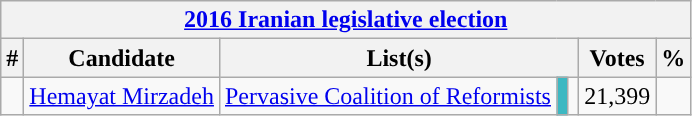<table class=wikitable style=text-align:left>
<tr>
<th colspan="7" align=center><a href='#'>2016 Iranian legislative election</a></th>
</tr>
<tr>
<th>#</th>
<th>Candidate</th>
<th colspan="3">List(s)</th>
<th>Votes</th>
<th>%</th>
</tr>
<tr>
<td></td>
<td><a href='#'>Hemayat Mirzadeh</a></td>
<td><a href='#'>Pervasive Coalition of Reformists</a></td>
<td style="background:#3cb8c2"></td>
<td></td>
<td>21,399</td>
<td></td>
</tr>
</table>
